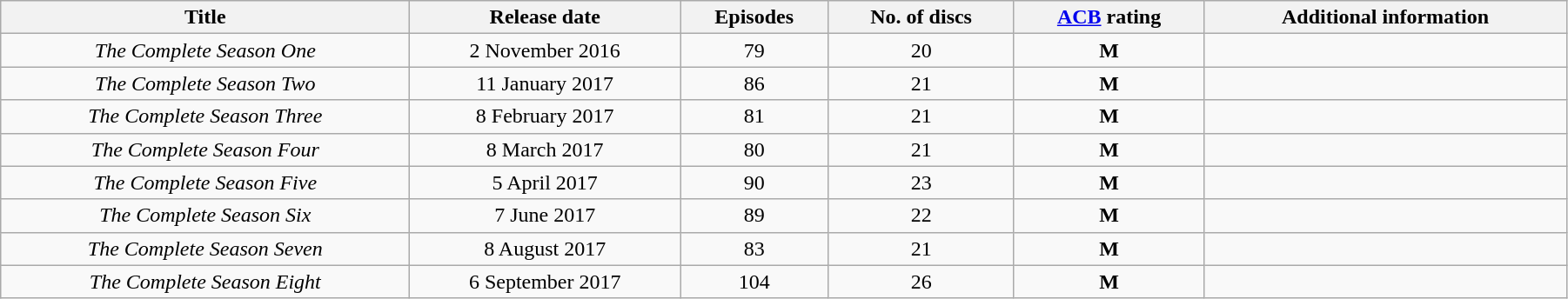<table class="wikitable" style="width:95%; text-align:center;">
<tr>
<th>Title</th>
<th>Release date</th>
<th>Episodes</th>
<th>No. of discs</th>
<th><a href='#'>ACB</a> rating</th>
<th>Additional information</th>
</tr>
<tr>
<td><em>The Complete Season One</em></td>
<td>2 November 2016</td>
<td>79</td>
<td>20</td>
<td><span> <strong>M</strong> </span></td>
<td><br></td>
</tr>
<tr>
<td><em>The Complete Season Two</em></td>
<td>11 January 2017</td>
<td>86</td>
<td>21</td>
<td><span> <strong>M</strong> </span></td>
<td><br></td>
</tr>
<tr>
<td><em>The Complete Season Three</em></td>
<td>8 February 2017</td>
<td>81</td>
<td>21</td>
<td><span> <strong>M</strong> </span></td>
<td><br></td>
</tr>
<tr>
<td><em>The Complete Season Four</em></td>
<td>8 March 2017</td>
<td>80</td>
<td>21</td>
<td><span> <strong>M</strong> </span></td>
<td><br></td>
</tr>
<tr>
<td><em>The Complete Season Five</em></td>
<td>5 April 2017</td>
<td>90</td>
<td>23</td>
<td><span> <strong>M</strong> </span></td>
<td><br></td>
</tr>
<tr>
<td><em>The Complete Season Six</em></td>
<td>7 June 2017</td>
<td>89</td>
<td>22</td>
<td><span> <strong>M</strong> </span></td>
<td><br></td>
</tr>
<tr>
<td><em>The Complete Season Seven</em></td>
<td>8 August 2017</td>
<td>83</td>
<td>21</td>
<td><span> <strong>M</strong> </span></td>
<td><br></td>
</tr>
<tr>
<td><em>The Complete Season Eight</em></td>
<td>6 September 2017</td>
<td>104</td>
<td>26</td>
<td><span> <strong>M</strong> </span></td>
<td><br></td>
</tr>
</table>
